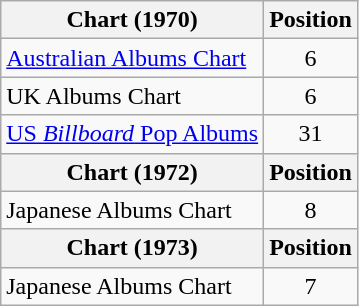<table class="wikitable sortable" style="text-align:center;">
<tr>
<th>Chart (1970)</th>
<th>Position</th>
</tr>
<tr>
<td align="left"><a href='#'>Australian Albums Chart</a></td>
<td>6</td>
</tr>
<tr>
<td align="left">UK Albums Chart</td>
<td>6</td>
</tr>
<tr>
<td align="left"><a href='#'>US <em>Billboard</em> Pop Albums</a></td>
<td>31</td>
</tr>
<tr>
<th>Chart (1972)</th>
<th>Position</th>
</tr>
<tr>
<td align="left">Japanese Albums Chart</td>
<td>8</td>
</tr>
<tr>
<th>Chart (1973)</th>
<th>Position</th>
</tr>
<tr>
<td align="left">Japanese Albums Chart</td>
<td>7</td>
</tr>
</table>
